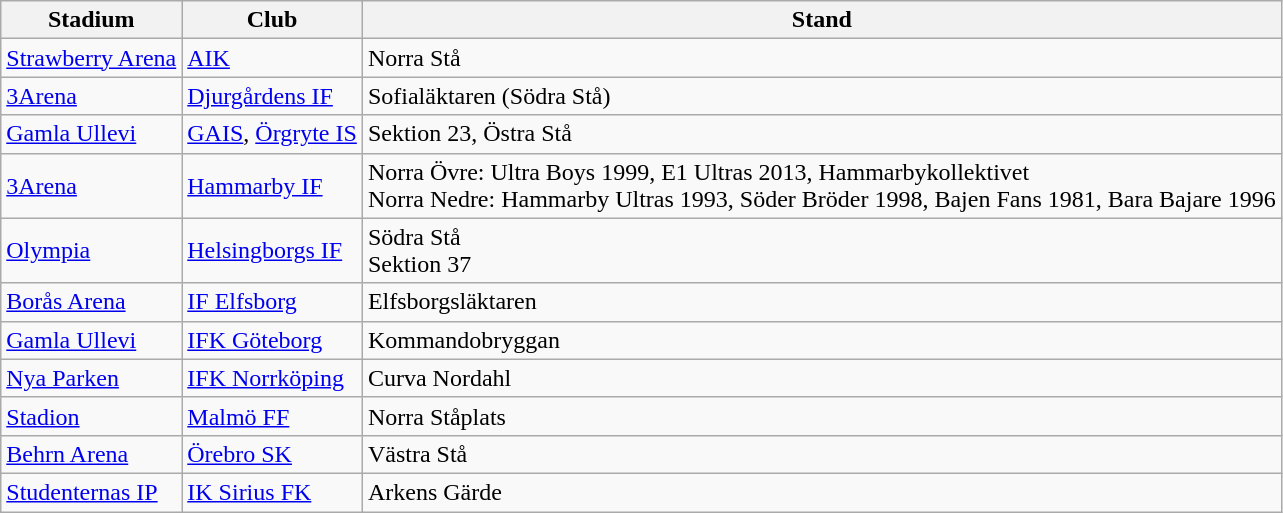<table class="wikitable">
<tr>
<th>Stadium</th>
<th>Club</th>
<th>Stand</th>
</tr>
<tr>
<td style="text-align:left;"><a href='#'>Strawberry Arena</a></td>
<td><a href='#'>AIK</a></td>
<td>Norra Stå</td>
</tr>
<tr>
<td style="text-align:left;"><a href='#'>3Arena</a></td>
<td><a href='#'>Djurgårdens IF</a></td>
<td>Sofialäktaren (Södra Stå)</td>
</tr>
<tr>
<td style="text-align:left;"><a href='#'>Gamla Ullevi</a></td>
<td><a href='#'>GAIS</a>, <a href='#'>Örgryte IS</a></td>
<td>Sektion 23, Östra Stå</td>
</tr>
<tr>
<td style="text-align:left;"><a href='#'>3Arena</a></td>
<td><a href='#'>Hammarby IF</a></td>
<td>Norra Övre: Ultra Boys 1999, E1 Ultras 2013, Hammarbykollektivet<br>Norra Nedre: Hammarby Ultras 1993, Söder Bröder 1998, Bajen Fans 1981, Bara Bajare 1996</td>
</tr>
<tr>
<td style="text-align:left;"><a href='#'>Olympia</a></td>
<td><a href='#'>Helsingborgs IF</a></td>
<td>Södra Stå<br>Sektion 37</td>
</tr>
<tr>
<td style="text-align:left;"><a href='#'>Borås Arena</a></td>
<td><a href='#'>IF Elfsborg</a></td>
<td>Elfsborgsläktaren</td>
</tr>
<tr>
<td style="text-align:left;"><a href='#'>Gamla Ullevi</a></td>
<td><a href='#'>IFK Göteborg</a></td>
<td>Kommandobryggan</td>
</tr>
<tr>
<td style="text-align:left;"><a href='#'>Nya Parken</a></td>
<td><a href='#'>IFK Norrköping</a></td>
<td>Curva Nordahl</td>
</tr>
<tr>
<td style="text-align:left;"><a href='#'>Stadion</a></td>
<td><a href='#'>Malmö FF</a></td>
<td>Norra Ståplats</td>
</tr>
<tr>
<td style="text-align:left;"><a href='#'>Behrn Arena</a></td>
<td><a href='#'>Örebro SK</a></td>
<td>Västra Stå</td>
</tr>
<tr>
<td><a href='#'>Studenternas IP</a></td>
<td><a href='#'>IK Sirius FK</a></td>
<td>Arkens Gärde</td>
</tr>
</table>
